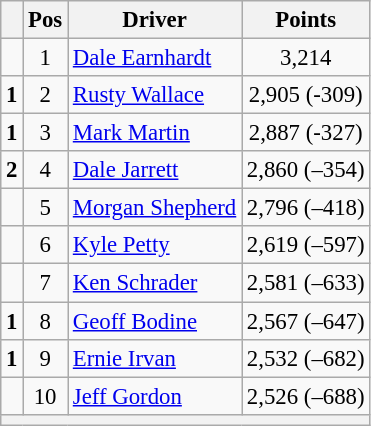<table class="wikitable" style="font-size: 95%;">
<tr>
<th></th>
<th>Pos</th>
<th>Driver</th>
<th>Points</th>
</tr>
<tr>
<td align="left"></td>
<td style="text-align:center;">1</td>
<td><a href='#'>Dale Earnhardt</a></td>
<td style="text-align:center;">3,214</td>
</tr>
<tr>
<td align="left"> <strong>1</strong></td>
<td style="text-align:center;">2</td>
<td><a href='#'>Rusty Wallace</a></td>
<td style="text-align:center;">2,905 (-309)</td>
</tr>
<tr>
<td align="left"> <strong>1</strong></td>
<td style="text-align:center;">3</td>
<td><a href='#'>Mark Martin</a></td>
<td style="text-align:center;">2,887 (-327)</td>
</tr>
<tr>
<td align="left"> <strong>2</strong></td>
<td style="text-align:center;">4</td>
<td><a href='#'>Dale Jarrett</a></td>
<td style="text-align:center;">2,860 (–354)</td>
</tr>
<tr>
<td align="left"></td>
<td style="text-align:center;">5</td>
<td><a href='#'>Morgan Shepherd</a></td>
<td style="text-align:center;">2,796 (–418)</td>
</tr>
<tr>
<td align="left"></td>
<td style="text-align:center;">6</td>
<td><a href='#'>Kyle Petty</a></td>
<td style="text-align:center;">2,619 (–597)</td>
</tr>
<tr>
<td align="left"></td>
<td style="text-align:center;">7</td>
<td><a href='#'>Ken Schrader</a></td>
<td style="text-align:center;">2,581 (–633)</td>
</tr>
<tr>
<td align="left"> <strong>1</strong></td>
<td style="text-align:center;">8</td>
<td><a href='#'>Geoff Bodine</a></td>
<td style="text-align:center;">2,567 (–647)</td>
</tr>
<tr>
<td align="left"> <strong>1</strong></td>
<td style="text-align:center;">9</td>
<td><a href='#'>Ernie Irvan</a></td>
<td style="text-align:center;">2,532 (–682)</td>
</tr>
<tr>
<td align="left"></td>
<td style="text-align:center;">10</td>
<td><a href='#'>Jeff Gordon</a></td>
<td style="text-align:center;">2,526 (–688)</td>
</tr>
<tr class="sortbottom">
<th colspan="9"></th>
</tr>
</table>
